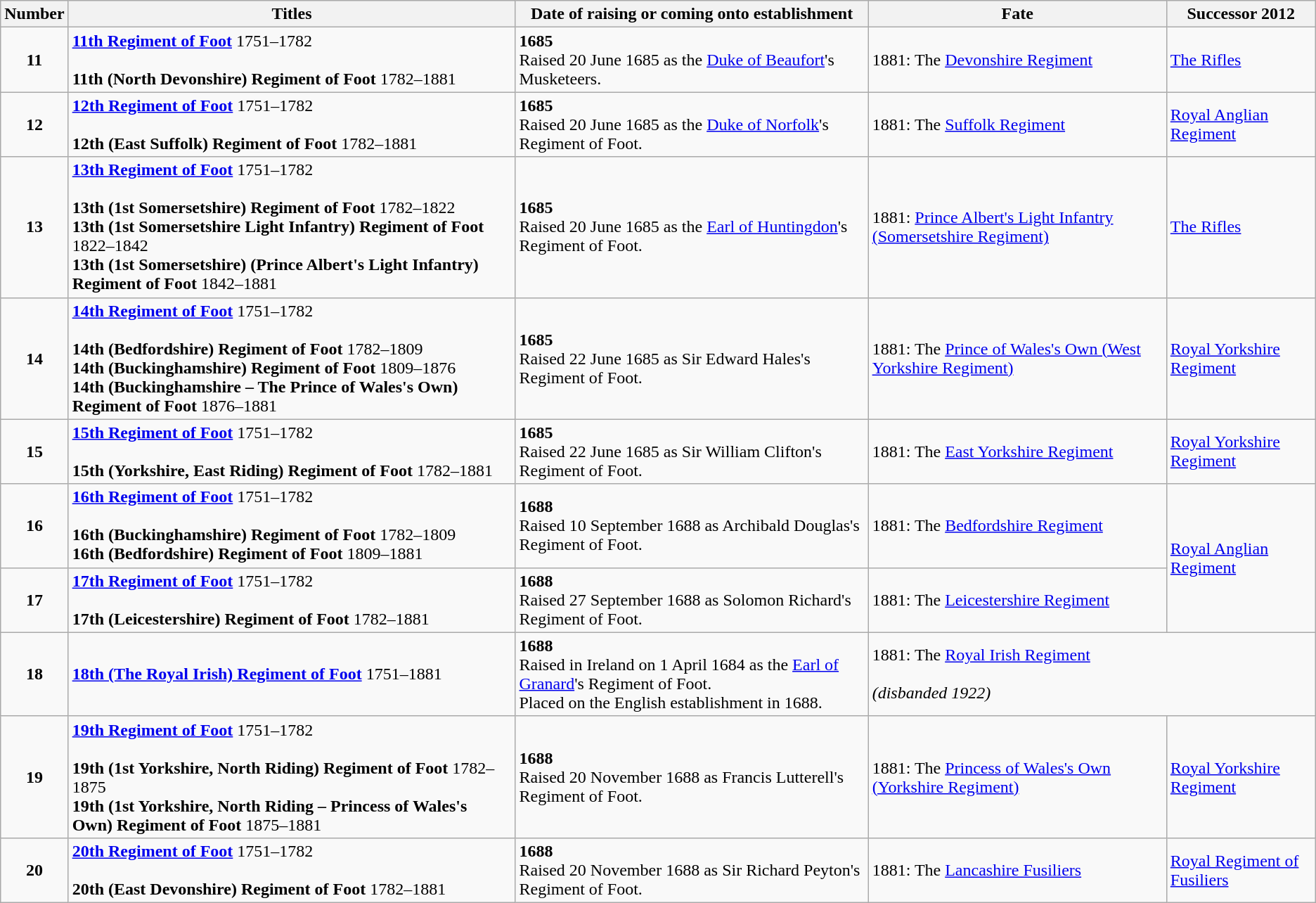<table class="wikitable">
<tr>
<th>Number</th>
<th>Titles</th>
<th>Date of raising or coming onto establishment</th>
<th>Fate</th>
<th>Successor 2012</th>
</tr>
<tr>
<td align=center valign=middle><strong>11</strong></td>
<td><strong><a href='#'>11th Regiment of Foot</a></strong> 1751–1782<br><br><strong>11th (North Devonshire) Regiment of Foot</strong> 1782–1881</td>
<td><strong>1685</strong><br>Raised 20 June 1685 as the <a href='#'>Duke of Beaufort</a>'s Musketeers.</td>
<td>1881: The <a href='#'>Devonshire Regiment</a></td>
<td><a href='#'>The Rifles</a></td>
</tr>
<tr>
<td align=center valign=middle><strong>12</strong></td>
<td><strong><a href='#'>12th Regiment of Foot</a></strong> 1751–1782<br><br><strong>12th (East Suffolk) Regiment of Foot</strong> 1782–1881</td>
<td><strong>1685</strong><br>Raised 20 June 1685 as the <a href='#'>Duke of Norfolk</a>'s Regiment of Foot.</td>
<td>1881: The <a href='#'>Suffolk Regiment</a></td>
<td><a href='#'>Royal Anglian Regiment</a></td>
</tr>
<tr>
<td align=center valign=middle><strong>13</strong></td>
<td><strong><a href='#'>13th Regiment of Foot</a></strong> 1751–1782<br><br><strong>13th (1st Somersetshire) Regiment of Foot</strong> 1782–1822<br>
<strong>13th (1st Somersetshire Light Infantry) Regiment of Foot</strong> 1822–1842<br>
<strong>13th (1st Somersetshire) (Prince Albert's Light Infantry) Regiment of Foot</strong> 1842–1881</td>
<td><strong>1685</strong><br>Raised 20 June 1685 as the <a href='#'>Earl of Huntingdon</a>'s Regiment of Foot.</td>
<td>1881: <a href='#'>Prince Albert's Light Infantry (Somersetshire Regiment)</a></td>
<td><a href='#'>The Rifles</a></td>
</tr>
<tr>
<td align=center valign=middle><strong>14</strong></td>
<td><strong><a href='#'>14th Regiment of Foot</a></strong> 1751–1782<br><br><strong>14th (Bedfordshire) Regiment of Foot</strong> 1782–1809<br>
<strong>14th (Buckinghamshire) Regiment of Foot</strong> 1809–1876<br>
<strong>14th (Buckinghamshire – The Prince of Wales's Own) Regiment of Foot</strong> 1876–1881</td>
<td><strong>1685</strong><br>Raised 22 June 1685 as Sir Edward Hales's Regiment of Foot.</td>
<td>1881: The <a href='#'>Prince of Wales's Own (West Yorkshire Regiment)</a></td>
<td><a href='#'>Royal Yorkshire Regiment</a></td>
</tr>
<tr>
<td align=center valign=middle><strong>15</strong></td>
<td><strong><a href='#'>15th Regiment of Foot</a></strong> 1751–1782<br><br><strong>15th (Yorkshire, East Riding) Regiment of Foot</strong> 1782–1881</td>
<td><strong>1685</strong><br>Raised 22 June 1685 as Sir William Clifton's Regiment of Foot.</td>
<td>1881: The <a href='#'>East Yorkshire Regiment</a></td>
<td><a href='#'>Royal Yorkshire Regiment</a></td>
</tr>
<tr>
<td align=center valign=middle><strong>16</strong></td>
<td><strong><a href='#'>16th Regiment of Foot</a></strong> 1751–1782<br><br><strong>16th (Buckinghamshire) Regiment of Foot</strong> 1782–1809<br>
<strong>16th (Bedfordshire) Regiment of Foot</strong> 1809–1881</td>
<td><strong>1688</strong><br>Raised 10 September 1688 as Archibald Douglas's Regiment of Foot.</td>
<td>1881: The <a href='#'>Bedfordshire Regiment</a></td>
<td rowspan=2><a href='#'>Royal Anglian Regiment</a></td>
</tr>
<tr>
<td align=center valign=middle><strong>17</strong></td>
<td><strong><a href='#'>17th Regiment of Foot</a></strong> 1751–1782<br><br><strong>17th (Leicestershire) Regiment of Foot</strong> 1782–1881</td>
<td><strong>1688</strong><br>Raised 27 September 1688 as Solomon Richard's Regiment of Foot.</td>
<td>1881: The <a href='#'>Leicestershire Regiment</a></td>
</tr>
<tr>
<td align=center valign=middle><strong>18</strong></td>
<td><strong><a href='#'>18th (The Royal Irish) Regiment of Foot</a></strong> 1751–1881</td>
<td><strong>1688</strong><br>Raised in Ireland on 1 April 1684 as the <a href='#'>Earl of Granard</a>'s Regiment of Foot.<br>Placed on the English establishment in 1688.</td>
<td colspan="2">1881: The <a href='#'>Royal Irish Regiment</a><br><br><em>(disbanded 1922)</em></td>
</tr>
<tr>
<td align=center valign=middle><strong>19</strong></td>
<td><strong><a href='#'>19th Regiment of Foot</a></strong> 1751–1782<br><br><strong>19th (1st Yorkshire, North Riding) Regiment of Foot</strong> 1782–1875<br>
<strong>19th (1st Yorkshire, North Riding – Princess of Wales's Own) Regiment of Foot</strong> 1875–1881</td>
<td><strong>1688</strong><br>Raised 20 November 1688 as Francis Lutterell's Regiment of Foot.</td>
<td>1881: The <a href='#'>Princess of Wales's Own (Yorkshire Regiment)</a></td>
<td><a href='#'>Royal Yorkshire Regiment</a></td>
</tr>
<tr>
<td align=center valign=middle><strong>20</strong></td>
<td><strong><a href='#'>20th Regiment of Foot</a></strong> 1751–1782<br><br><strong>20th (East Devonshire) Regiment of Foot</strong> 1782–1881</td>
<td><strong>1688</strong><br>Raised 20 November 1688 as Sir Richard Peyton's Regiment of Foot.</td>
<td>1881: The <a href='#'>Lancashire Fusiliers</a></td>
<td><a href='#'>Royal Regiment of Fusiliers</a></td>
</tr>
</table>
